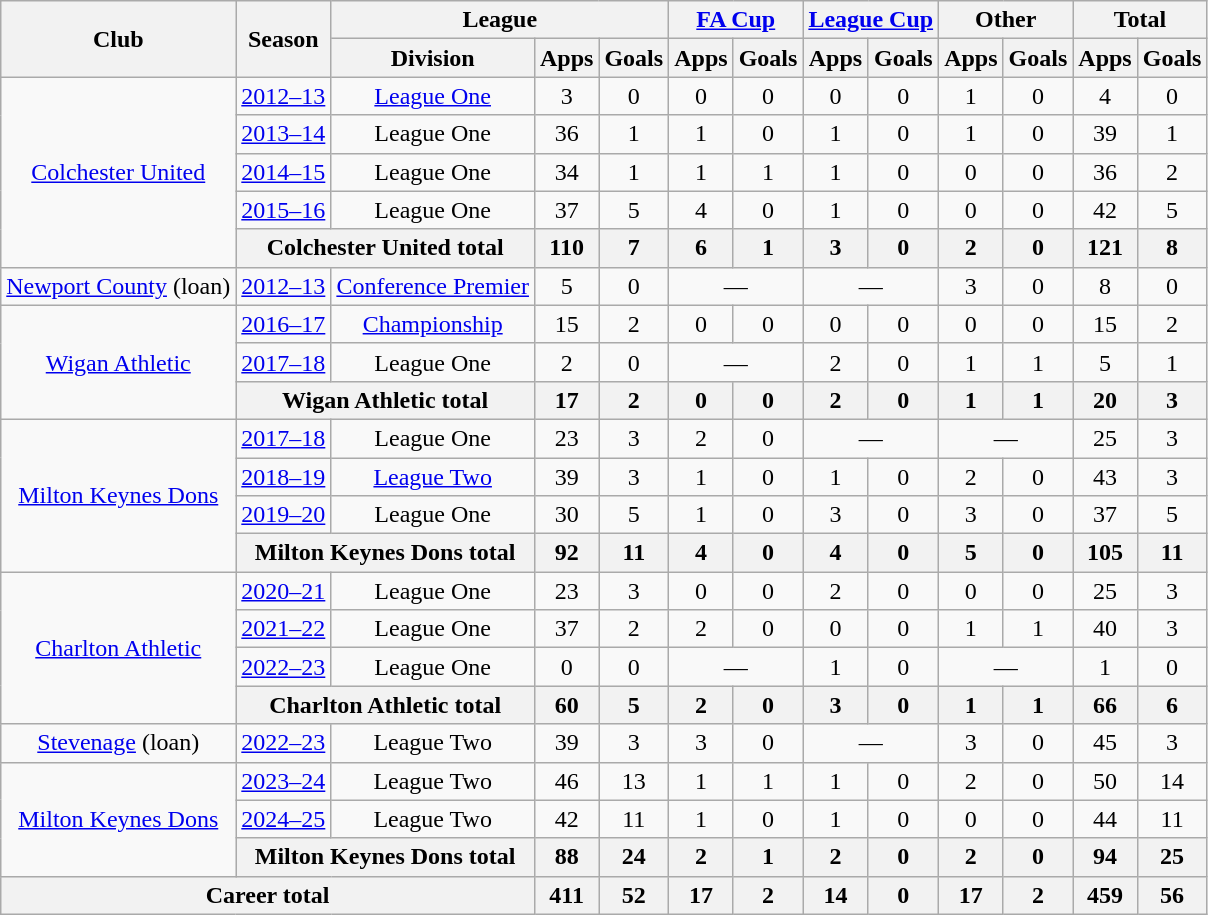<table class="wikitable" style="text-align: center;">
<tr>
<th rowspan="2">Club</th>
<th rowspan="2">Season</th>
<th colspan="3">League</th>
<th colspan="2"><a href='#'>FA Cup</a></th>
<th colspan="2"><a href='#'>League Cup</a></th>
<th colspan="2">Other</th>
<th colspan="2">Total</th>
</tr>
<tr>
<th>Division</th>
<th>Apps</th>
<th>Goals</th>
<th>Apps</th>
<th>Goals</th>
<th>Apps</th>
<th>Goals</th>
<th>Apps</th>
<th>Goals</th>
<th>Apps</th>
<th>Goals</th>
</tr>
<tr>
<td rowspan="5"><a href='#'>Colchester United</a></td>
<td><a href='#'>2012–13</a></td>
<td><a href='#'>League One</a></td>
<td>3</td>
<td>0</td>
<td>0</td>
<td>0</td>
<td>0</td>
<td>0</td>
<td>1</td>
<td>0</td>
<td>4</td>
<td>0</td>
</tr>
<tr>
<td><a href='#'>2013–14</a></td>
<td>League One</td>
<td>36</td>
<td>1</td>
<td>1</td>
<td>0</td>
<td>1</td>
<td>0</td>
<td>1</td>
<td>0</td>
<td>39</td>
<td>1</td>
</tr>
<tr>
<td><a href='#'>2014–15</a></td>
<td>League One</td>
<td>34</td>
<td>1</td>
<td>1</td>
<td>1</td>
<td>1</td>
<td>0</td>
<td>0</td>
<td>0</td>
<td>36</td>
<td>2</td>
</tr>
<tr>
<td><a href='#'>2015–16</a></td>
<td>League One</td>
<td>37</td>
<td>5</td>
<td>4</td>
<td>0</td>
<td>1</td>
<td>0</td>
<td>0</td>
<td>0</td>
<td>42</td>
<td>5</td>
</tr>
<tr>
<th colspan="2">Colchester United total</th>
<th>110</th>
<th>7</th>
<th>6</th>
<th>1</th>
<th>3</th>
<th>0</th>
<th>2</th>
<th>0</th>
<th>121</th>
<th>8</th>
</tr>
<tr>
<td><a href='#'>Newport County</a> (loan)</td>
<td><a href='#'>2012–13</a></td>
<td><a href='#'>Conference Premier</a></td>
<td>5</td>
<td>0</td>
<td colspan="2">—</td>
<td colspan="2">—</td>
<td>3</td>
<td>0</td>
<td>8</td>
<td>0</td>
</tr>
<tr>
<td rowspan="3"><a href='#'>Wigan Athletic</a></td>
<td><a href='#'>2016–17</a></td>
<td><a href='#'>Championship</a></td>
<td>15</td>
<td>2</td>
<td>0</td>
<td>0</td>
<td>0</td>
<td>0</td>
<td>0</td>
<td>0</td>
<td>15</td>
<td>2</td>
</tr>
<tr>
<td><a href='#'>2017–18</a></td>
<td>League One</td>
<td>2</td>
<td>0</td>
<td colspan="2">—</td>
<td>2</td>
<td>0</td>
<td>1</td>
<td>1</td>
<td>5</td>
<td>1</td>
</tr>
<tr>
<th colspan="2">Wigan Athletic total</th>
<th>17</th>
<th>2</th>
<th>0</th>
<th>0</th>
<th>2</th>
<th>0</th>
<th>1</th>
<th>1</th>
<th>20</th>
<th>3</th>
</tr>
<tr>
<td rowspan="4"><a href='#'>Milton Keynes Dons</a></td>
<td><a href='#'>2017–18</a></td>
<td>League One</td>
<td>23</td>
<td>3</td>
<td>2</td>
<td>0</td>
<td colspan="2">—</td>
<td colspan="2">—</td>
<td>25</td>
<td>3</td>
</tr>
<tr>
<td><a href='#'>2018–19</a></td>
<td><a href='#'>League Two</a></td>
<td>39</td>
<td>3</td>
<td>1</td>
<td>0</td>
<td>1</td>
<td>0</td>
<td>2</td>
<td>0</td>
<td>43</td>
<td>3</td>
</tr>
<tr>
<td><a href='#'>2019–20</a></td>
<td>League One</td>
<td>30</td>
<td>5</td>
<td>1</td>
<td>0</td>
<td>3</td>
<td>0</td>
<td>3</td>
<td>0</td>
<td>37</td>
<td>5</td>
</tr>
<tr>
<th colspan="2">Milton Keynes Dons total</th>
<th>92</th>
<th>11</th>
<th>4</th>
<th>0</th>
<th>4</th>
<th>0</th>
<th>5</th>
<th>0</th>
<th>105</th>
<th>11</th>
</tr>
<tr>
<td rowspan="4"><a href='#'>Charlton Athletic</a></td>
<td><a href='#'>2020–21</a></td>
<td>League One</td>
<td>23</td>
<td>3</td>
<td>0</td>
<td>0</td>
<td>2</td>
<td>0</td>
<td>0</td>
<td>0</td>
<td>25</td>
<td>3</td>
</tr>
<tr>
<td><a href='#'>2021–22</a></td>
<td>League One</td>
<td>37</td>
<td>2</td>
<td>2</td>
<td>0</td>
<td>0</td>
<td>0</td>
<td>1</td>
<td>1</td>
<td>40</td>
<td>3</td>
</tr>
<tr>
<td><a href='#'>2022–23</a></td>
<td>League One</td>
<td>0</td>
<td>0</td>
<td colspan="2">—</td>
<td>1</td>
<td>0</td>
<td colspan="2">—</td>
<td>1</td>
<td>0</td>
</tr>
<tr>
<th colspan="2">Charlton Athletic total</th>
<th>60</th>
<th>5</th>
<th>2</th>
<th>0</th>
<th>3</th>
<th>0</th>
<th>1</th>
<th>1</th>
<th>66</th>
<th>6</th>
</tr>
<tr>
<td><a href='#'>Stevenage</a> (loan)</td>
<td><a href='#'>2022–23</a></td>
<td>League Two</td>
<td>39</td>
<td>3</td>
<td>3</td>
<td>0</td>
<td colspan="2">—</td>
<td>3</td>
<td>0</td>
<td>45</td>
<td>3</td>
</tr>
<tr>
<td rowspan="3"><a href='#'>Milton Keynes Dons</a></td>
<td><a href='#'>2023–24</a></td>
<td>League Two</td>
<td>46</td>
<td>13</td>
<td>1</td>
<td>1</td>
<td>1</td>
<td>0</td>
<td>2</td>
<td>0</td>
<td>50</td>
<td>14</td>
</tr>
<tr>
<td><a href='#'>2024–25</a></td>
<td>League Two</td>
<td>42</td>
<td>11</td>
<td>1</td>
<td>0</td>
<td>1</td>
<td>0</td>
<td>0</td>
<td>0</td>
<td>44</td>
<td>11</td>
</tr>
<tr>
<th colspan="2">Milton Keynes Dons total</th>
<th>88</th>
<th>24</th>
<th>2</th>
<th>1</th>
<th>2</th>
<th>0</th>
<th>2</th>
<th>0</th>
<th>94</th>
<th>25</th>
</tr>
<tr>
<th colspan="3">Career total</th>
<th>411</th>
<th>52</th>
<th>17</th>
<th>2</th>
<th>14</th>
<th>0</th>
<th>17</th>
<th>2</th>
<th>459</th>
<th>56</th>
</tr>
</table>
